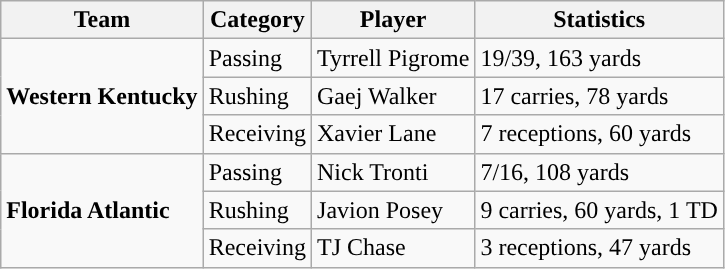<table class="wikitable" style="float: left;">
<tr>
<th>Team</th>
<th>Category</th>
<th>Player</th>
<th>Statistics</th>
</tr>
<tr>
<td rowspan=3><strong>Western Kentucky</strong></td>
<td>Passing</td>
<td>Tyrrell Pigrome</td>
<td>19/39, 163 yards</td>
</tr>
<tr>
<td>Rushing</td>
<td>Gaej Walker</td>
<td>17 carries, 78 yards</td>
</tr>
<tr>
<td>Receiving</td>
<td>Xavier Lane</td>
<td>7 receptions, 60 yards</td>
</tr>
<tr>
<td rowspan=3><strong>Florida Atlantic</strong></td>
<td>Passing</td>
<td>Nick Tronti</td>
<td>7/16, 108 yards</td>
</tr>
<tr>
<td>Rushing</td>
<td>Javion Posey</td>
<td>9 carries, 60 yards, 1 TD</td>
</tr>
<tr>
<td>Receiving</td>
<td>TJ Chase</td>
<td>3 receptions, 47 yards</td>
</tr>
</table>
